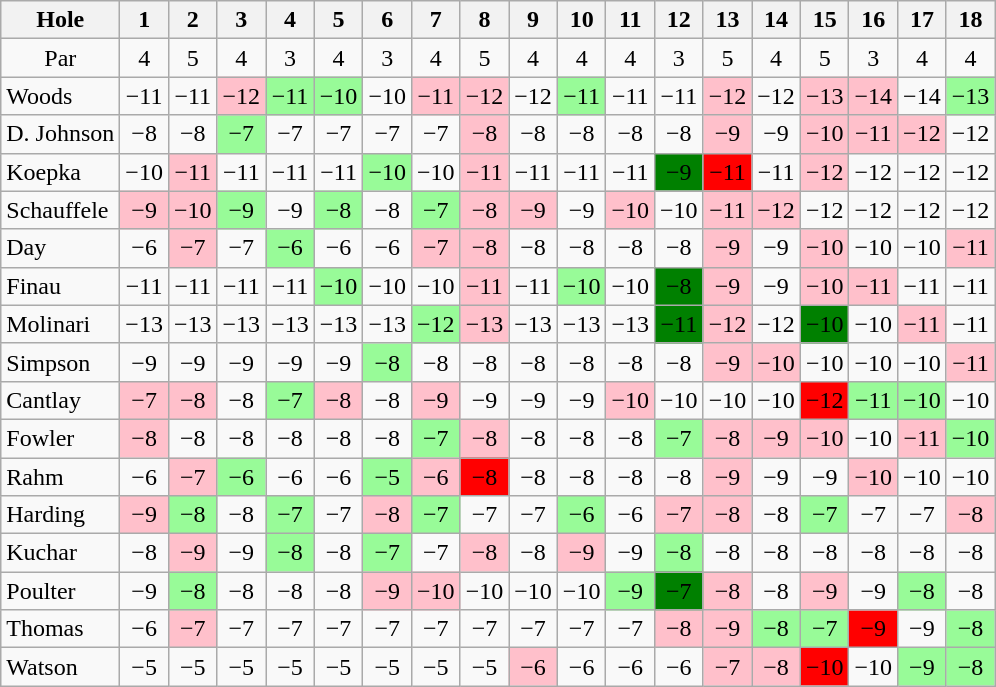<table class="wikitable" style="text-align:center">
<tr>
<th>Hole</th>
<th>1</th>
<th>2</th>
<th>3</th>
<th>4</th>
<th>5</th>
<th>6</th>
<th>7</th>
<th>8</th>
<th>9</th>
<th>10</th>
<th>11</th>
<th>12</th>
<th>13</th>
<th>14</th>
<th>15</th>
<th>16</th>
<th>17</th>
<th>18</th>
</tr>
<tr>
<td>Par</td>
<td>4</td>
<td>5</td>
<td>4</td>
<td>3</td>
<td>4</td>
<td>3</td>
<td>4</td>
<td>5</td>
<td>4</td>
<td>4</td>
<td>4</td>
<td>3</td>
<td>5</td>
<td>4</td>
<td>5</td>
<td>3</td>
<td>4</td>
<td>4</td>
</tr>
<tr>
<td align=left> Woods</td>
<td>−11</td>
<td>−11</td>
<td style="background: Pink;">−12</td>
<td style="background: PaleGreen;">−11</td>
<td style="background: PaleGreen;">−10</td>
<td>−10</td>
<td style="background: Pink;">−11</td>
<td style="background: Pink;">−12</td>
<td>−12</td>
<td style="background: PaleGreen;">−11</td>
<td>−11</td>
<td>−11</td>
<td style="background: Pink;">−12</td>
<td>−12</td>
<td style="background: Pink;">−13</td>
<td style="background: Pink;">−14</td>
<td>−14</td>
<td style="background: PaleGreen;">−13</td>
</tr>
<tr>
<td align=left> D. Johnson</td>
<td>−8</td>
<td>−8</td>
<td style="background: PaleGreen;">−7</td>
<td>−7</td>
<td>−7</td>
<td>−7</td>
<td>−7</td>
<td style="background: Pink;">−8</td>
<td>−8</td>
<td>−8</td>
<td>−8</td>
<td>−8</td>
<td style="background: Pink;">−9</td>
<td>−9</td>
<td style="background: Pink;">−10</td>
<td style="background: Pink;">−11</td>
<td style="background: Pink;">−12</td>
<td>−12</td>
</tr>
<tr>
<td align=left> Koepka</td>
<td>−10</td>
<td style="background: Pink;">−11</td>
<td>−11</td>
<td>−11</td>
<td>−11</td>
<td style="background: PaleGreen;">−10</td>
<td>−10</td>
<td style="background: Pink;">−11</td>
<td>−11</td>
<td>−11</td>
<td>−11</td>
<td style="background: Green;">−9</td>
<td style="background: Red;">−11</td>
<td>−11</td>
<td style="background: Pink;">−12</td>
<td>−12</td>
<td>−12</td>
<td>−12</td>
</tr>
<tr>
<td align=left> Schauffele</td>
<td style="background: Pink;">−9</td>
<td style="background: Pink;">−10</td>
<td style="background: PaleGreen;">−9</td>
<td>−9</td>
<td style="background: PaleGreen;">−8</td>
<td>−8</td>
<td style="background: PaleGreen;">−7</td>
<td style="background: Pink;">−8</td>
<td style="background: Pink;">−9</td>
<td>−9</td>
<td style="background: Pink;">−10</td>
<td>−10</td>
<td style="background: Pink;">−11</td>
<td style="background: Pink;">−12</td>
<td>−12</td>
<td>−12</td>
<td>−12</td>
<td>−12</td>
</tr>
<tr>
<td align=left> Day</td>
<td>−6</td>
<td style="background: Pink;">−7</td>
<td>−7</td>
<td style="background: PaleGreen;">−6</td>
<td>−6</td>
<td>−6</td>
<td style="background: Pink;">−7</td>
<td style="background: Pink;">−8</td>
<td>−8</td>
<td>−8</td>
<td>−8</td>
<td>−8</td>
<td style="background: Pink;">−9</td>
<td>−9</td>
<td style="background: Pink;">−10</td>
<td>−10</td>
<td>−10</td>
<td style="background: Pink;">−11</td>
</tr>
<tr>
<td align=left> Finau</td>
<td>−11</td>
<td>−11</td>
<td>−11</td>
<td>−11</td>
<td style="background: PaleGreen;">−10</td>
<td>−10</td>
<td>−10</td>
<td style="background: Pink;">−11</td>
<td>−11</td>
<td style="background: PaleGreen;">−10</td>
<td>−10</td>
<td style="background: Green;">−8</td>
<td style="background: Pink;">−9</td>
<td>−9</td>
<td style="background: Pink;">−10</td>
<td style="background: Pink;">−11</td>
<td>−11</td>
<td>−11</td>
</tr>
<tr>
<td align=left> Molinari</td>
<td>−13</td>
<td>−13</td>
<td>−13</td>
<td>−13</td>
<td>−13</td>
<td>−13</td>
<td style="background: PaleGreen;">−12</td>
<td style="background: Pink;">−13</td>
<td>−13</td>
<td>−13</td>
<td>−13</td>
<td style="background: Green;">−11</td>
<td style="background: Pink;">−12</td>
<td>−12</td>
<td style="background: Green;">−10</td>
<td>−10</td>
<td style="background: Pink;">−11</td>
<td>−11</td>
</tr>
<tr>
<td align=left> Simpson</td>
<td>−9</td>
<td>−9</td>
<td>−9</td>
<td>−9</td>
<td>−9</td>
<td style="background: PaleGreen;">−8</td>
<td>−8</td>
<td>−8</td>
<td>−8</td>
<td>−8</td>
<td>−8</td>
<td>−8</td>
<td style="background: Pink;">−9</td>
<td style="background: Pink;">−10</td>
<td>−10</td>
<td>−10</td>
<td>−10</td>
<td style="background: Pink;">−11</td>
</tr>
<tr>
<td align=left> Cantlay</td>
<td style="background: Pink;">−7</td>
<td style="background: Pink;">−8</td>
<td>−8</td>
<td style="background: PaleGreen;">−7</td>
<td style="background: Pink;">−8</td>
<td>−8</td>
<td style="background: Pink;">−9</td>
<td>−9</td>
<td>−9</td>
<td>−9</td>
<td style="background: Pink;">−10</td>
<td>−10</td>
<td>−10</td>
<td>−10</td>
<td style="background: Red;">−12</td>
<td style="background: PaleGreen;">−11</td>
<td style="background: PaleGreen;">−10</td>
<td>−10</td>
</tr>
<tr>
<td align=left> Fowler</td>
<td style="background: Pink;">−8</td>
<td>−8</td>
<td>−8</td>
<td>−8</td>
<td>−8</td>
<td>−8</td>
<td style="background: PaleGreen;">−7</td>
<td style="background: Pink;">−8</td>
<td>−8</td>
<td>−8</td>
<td>−8</td>
<td style="background: PaleGreen;">−7</td>
<td style="background: Pink;">−8</td>
<td style="background: Pink;">−9</td>
<td style="background: Pink;">−10</td>
<td>−10</td>
<td style="background: Pink;">−11</td>
<td style="background: PaleGreen;">−10</td>
</tr>
<tr>
<td align=left> Rahm</td>
<td>−6</td>
<td style="background: Pink;">−7</td>
<td style="background: PaleGreen;">−6</td>
<td>−6</td>
<td>−6</td>
<td style="background: PaleGreen;">−5</td>
<td style="background: Pink;">−6</td>
<td style="background: Red;">−8</td>
<td>−8</td>
<td>−8</td>
<td>−8</td>
<td>−8</td>
<td style="background: Pink;">−9</td>
<td>−9</td>
<td>−9</td>
<td style="background: Pink;">−10</td>
<td>−10</td>
<td>−10</td>
</tr>
<tr>
<td align=left> Harding</td>
<td style="background: Pink;">−9</td>
<td style="background: PaleGreen;">−8</td>
<td>−8</td>
<td style="background: PaleGreen;">−7</td>
<td>−7</td>
<td style="background: Pink;">−8</td>
<td style="background: PaleGreen;">−7</td>
<td>−7</td>
<td>−7</td>
<td style="background: PaleGreen;">−6</td>
<td>−6</td>
<td style="background: Pink;">−7</td>
<td style="background: Pink;">−8</td>
<td>−8</td>
<td style="background: PaleGreen;">−7</td>
<td>−7</td>
<td>−7</td>
<td style="background: Pink;">−8</td>
</tr>
<tr>
<td align=left> Kuchar</td>
<td>−8</td>
<td style="background: Pink;">−9</td>
<td>−9</td>
<td style="background: PaleGreen;">−8</td>
<td>−8</td>
<td style="background: PaleGreen;">−7</td>
<td>−7</td>
<td style="background: Pink;">−8</td>
<td>−8</td>
<td style="background: Pink;">−9</td>
<td>−9</td>
<td style="background: PaleGreen;">−8</td>
<td>−8</td>
<td>−8</td>
<td>−8</td>
<td>−8</td>
<td>−8</td>
<td>−8</td>
</tr>
<tr>
<td align=left> Poulter</td>
<td>−9</td>
<td style="background: PaleGreen;">−8</td>
<td>−8</td>
<td>−8</td>
<td>−8</td>
<td style="background: Pink;">−9</td>
<td style="background: Pink;">−10</td>
<td>−10</td>
<td>−10</td>
<td>−10</td>
<td style="background: PaleGreen;">−9</td>
<td style="background: Green;">−7</td>
<td style="background: Pink;">−8</td>
<td>−8</td>
<td style="background: Pink;">−9</td>
<td>−9</td>
<td style="background: PaleGreen;">−8</td>
<td>−8</td>
</tr>
<tr>
<td align=left> Thomas</td>
<td>−6</td>
<td style="background: Pink;">−7</td>
<td>−7</td>
<td>−7</td>
<td>−7</td>
<td>−7</td>
<td>−7</td>
<td>−7</td>
<td>−7</td>
<td>−7</td>
<td>−7</td>
<td style="background: Pink;">−8</td>
<td style="background: Pink;">−9</td>
<td style="background: PaleGreen;">−8</td>
<td style="background: PaleGreen;">−7</td>
<td style="background: Red;">−9</td>
<td>−9</td>
<td style="background: PaleGreen;">−8</td>
</tr>
<tr>
<td align=left> Watson</td>
<td>−5</td>
<td>−5</td>
<td>−5</td>
<td>−5</td>
<td>−5</td>
<td>−5</td>
<td>−5</td>
<td>−5</td>
<td style="background: Pink;">−6</td>
<td>−6</td>
<td>−6</td>
<td>−6</td>
<td style="background: Pink;">−7</td>
<td style="background: Pink;">−8</td>
<td style="background: Red;">−10</td>
<td>−10</td>
<td style="background: PaleGreen;">−9</td>
<td style="background: PaleGreen;">−8</td>
</tr>
</table>
